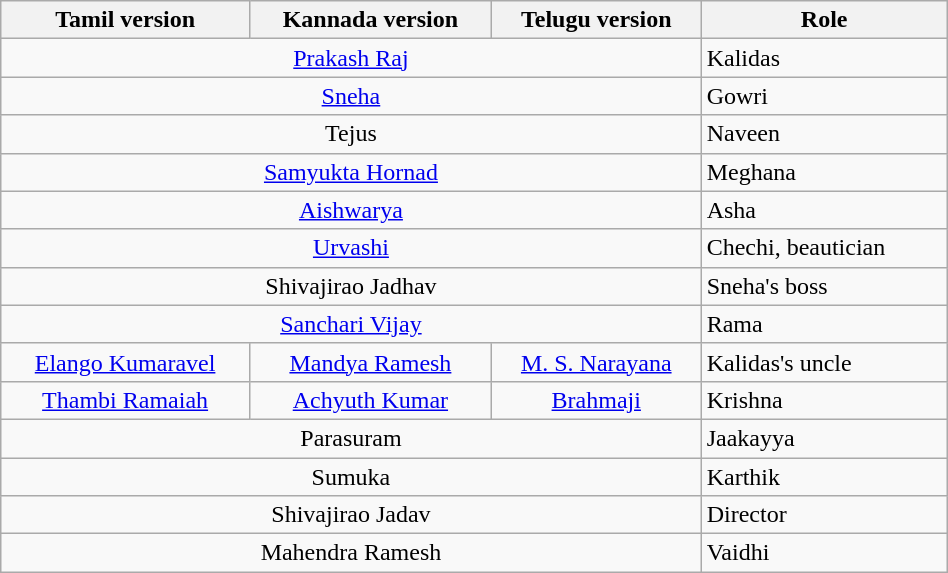<table class="wikitable" style="width:50%;">
<tr>
<th>Tamil version</th>
<th>Kannada version</th>
<th>Telugu version</th>
<th>Role</th>
</tr>
<tr>
<td colspan="3" style="text-align:center;"><a href='#'>Prakash Raj</a></td>
<td>Kalidas</td>
</tr>
<tr>
<td colspan="3" style="text-align:center;"><a href='#'>Sneha</a></td>
<td>Gowri</td>
</tr>
<tr>
<td colspan="3" style="text-align:center;">Tejus</td>
<td>Naveen</td>
</tr>
<tr>
<td colspan="3" style="text-align:center;"><a href='#'>Samyukta Hornad</a></td>
<td>Meghana</td>
</tr>
<tr>
<td colspan="3" style="text-align:center;"><a href='#'>Aishwarya</a></td>
<td>Asha</td>
</tr>
<tr>
<td colspan="3" style="text-align:center;"><a href='#'>Urvashi</a></td>
<td>Chechi, beautician</td>
</tr>
<tr>
<td colspan="3" style="text-align:center;">Shivajirao Jadhav</td>
<td>Sneha's boss</td>
</tr>
<tr>
<td colspan="3" style="text-align:center;"><a href='#'>Sanchari Vijay</a></td>
<td>Rama</td>
</tr>
<tr>
<td style="text-align:center;"><a href='#'>Elango Kumaravel</a></td>
<td style="text-align:center;"><a href='#'>Mandya Ramesh</a></td>
<td style="text-align:center;"><a href='#'>M. S. Narayana</a></td>
<td>Kalidas's uncle</td>
</tr>
<tr>
<td style="text-align:center;"><a href='#'>Thambi Ramaiah</a></td>
<td style="text-align:center;"><a href='#'>Achyuth Kumar</a></td>
<td style="text-align:center;"><a href='#'>Brahmaji</a></td>
<td>Krishna</td>
</tr>
<tr>
<td colspan="3" style="text-align:center;">Parasuram</td>
<td>Jaakayya</td>
</tr>
<tr>
<td colspan="3" style="text-align:center;">Sumuka</td>
<td>Karthik</td>
</tr>
<tr>
<td colspan="3" style="text-align:center;">Shivajirao Jadav</td>
<td>Director</td>
</tr>
<tr>
<td colspan="3" style="text-align:center;">Mahendra Ramesh</td>
<td>Vaidhi</td>
</tr>
</table>
